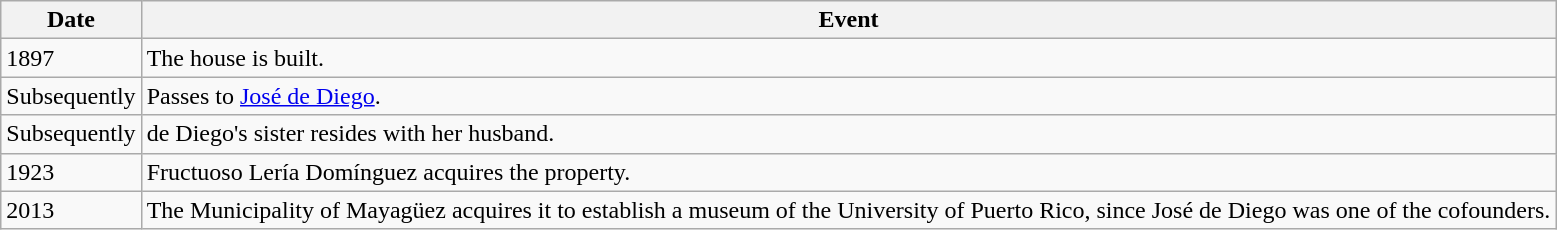<table class="wikitable">
<tr>
<th>Date</th>
<th>Event</th>
</tr>
<tr>
<td>1897</td>
<td>The house is built.</td>
</tr>
<tr>
<td>Subsequently</td>
<td>Passes to <a href='#'>José de Diego</a>.</td>
</tr>
<tr>
<td>Subsequently</td>
<td>de Diego's sister resides with her husband.</td>
</tr>
<tr>
<td>1923</td>
<td>Fructuoso Lería Domínguez acquires the property.</td>
</tr>
<tr>
<td>2013</td>
<td>The Municipality of Mayagüez acquires it to establish a museum of the University of Puerto Rico, since José de Diego was one of the cofounders.</td>
</tr>
</table>
